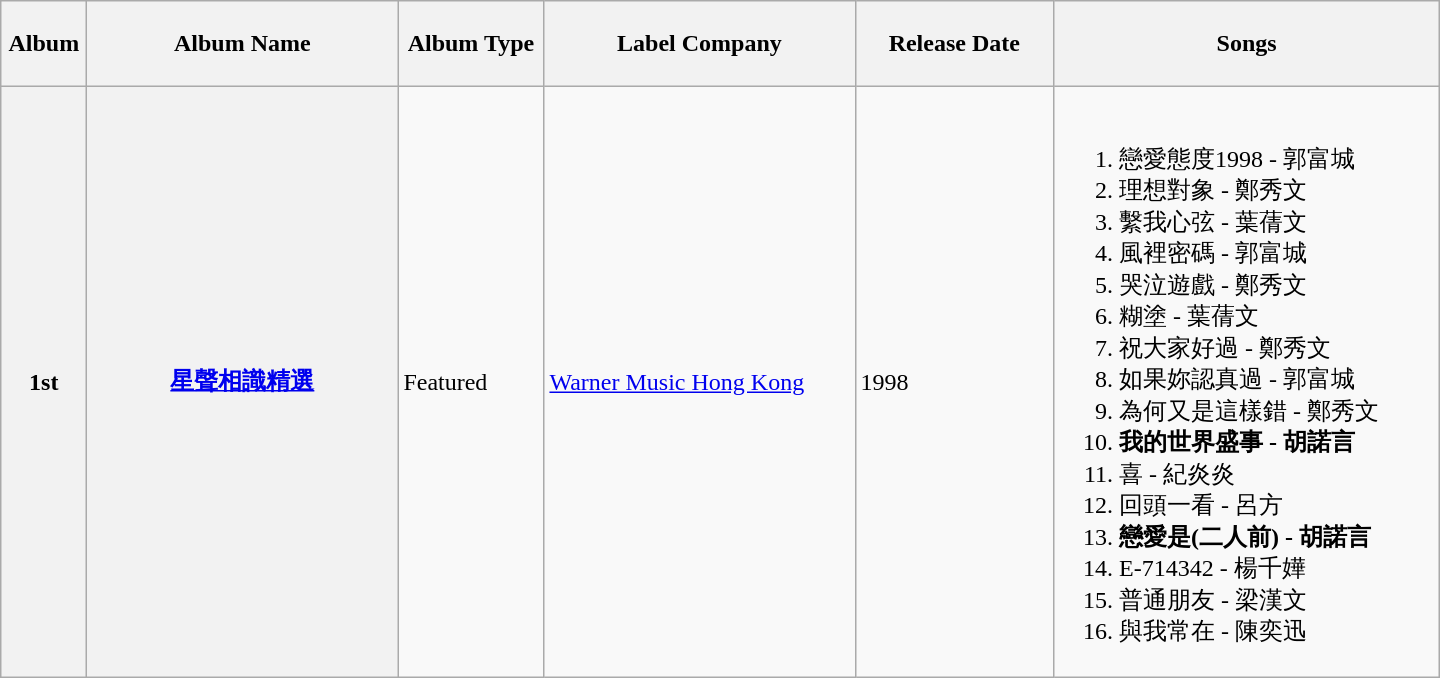<table class="wikitable">
<tr>
<th width="50px" align="left">Album</th>
<th width="200px" align="left">Album Name</th>
<th width="90px" align="left">Album Type</th>
<th width="200px" align="left"><blockquote>Label Company</blockquote></th>
<th width="125px" align="left">Release Date</th>
<th width="250px" align="left">Songs</th>
</tr>
<tr>
<th>1st</th>
<th><a href='#'>星聲相識精選</a></th>
<td>Featured</td>
<td><a href='#'>Warner Music Hong Kong</a></td>
<td>1998</td>
<td><br><ol><li>戀愛態度1998 - 郭富城</li><li>理想對象 - 鄭秀文</li><li>繫我心弦 - 葉蒨文</li><li>風裡密碼 - 郭富城</li><li>哭泣遊戲 - 鄭秀文</li><li>糊塗 - 葉蒨文</li><li>祝大家好過 - 鄭秀文</li><li>如果妳認真過 - 郭富城</li><li>為何又是這樣錯 - 鄭秀文</li><li><strong>我的世界盛事 - 胡諾言</strong></li><li>喜 - 紀炎炎</li><li>回頭一看 - 呂方</li><li><strong>戀愛是(二人前) - 胡諾言</strong></li><li>E-714342 - 楊千嬅</li><li>普通朋友 - 梁漢文</li><li>與我常在 - 陳奕迅</li></ol></td>
</tr>
</table>
